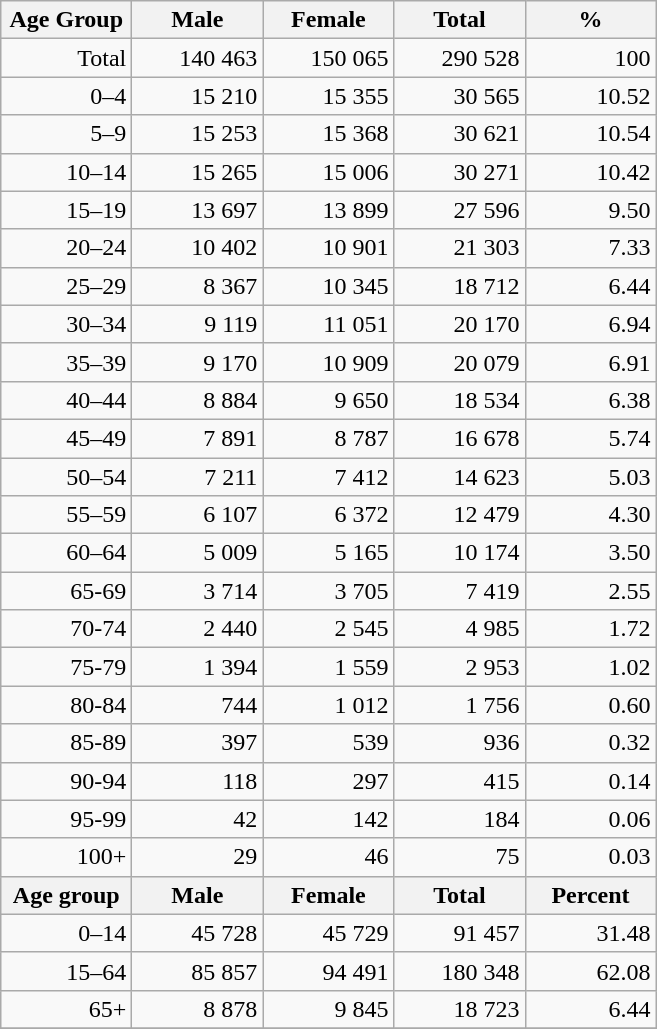<table class="wikitable">
<tr>
<th width="80pt">Age Group</th>
<th width="80pt">Male</th>
<th width="80pt">Female</th>
<th width="80pt">Total</th>
<th width="80pt">%</th>
</tr>
<tr>
<td align="right">Total</td>
<td align="right">140 463</td>
<td align="right">150 065</td>
<td align="right">290 528</td>
<td align="right">100</td>
</tr>
<tr>
<td align="right">0–4</td>
<td align="right">15 210</td>
<td align="right">15 355</td>
<td align="right">30 565</td>
<td align="right">10.52</td>
</tr>
<tr>
<td align="right">5–9</td>
<td align="right">15 253</td>
<td align="right">15 368</td>
<td align="right">30 621</td>
<td align="right">10.54</td>
</tr>
<tr>
<td align="right">10–14</td>
<td align="right">15 265</td>
<td align="right">15 006</td>
<td align="right">30 271</td>
<td align="right">10.42</td>
</tr>
<tr>
<td align="right">15–19</td>
<td align="right">13 697</td>
<td align="right">13 899</td>
<td align="right">27 596</td>
<td align="right">9.50</td>
</tr>
<tr>
<td align="right">20–24</td>
<td align="right">10 402</td>
<td align="right">10 901</td>
<td align="right">21 303</td>
<td align="right">7.33</td>
</tr>
<tr>
<td align="right">25–29</td>
<td align="right">8 367</td>
<td align="right">10 345</td>
<td align="right">18 712</td>
<td align="right">6.44</td>
</tr>
<tr>
<td align="right">30–34</td>
<td align="right">9 119</td>
<td align="right">11 051</td>
<td align="right">20 170</td>
<td align="right">6.94</td>
</tr>
<tr>
<td align="right">35–39</td>
<td align="right">9 170</td>
<td align="right">10 909</td>
<td align="right">20 079</td>
<td align="right">6.91</td>
</tr>
<tr>
<td align="right">40–44</td>
<td align="right">8 884</td>
<td align="right">9 650</td>
<td align="right">18 534</td>
<td align="right">6.38</td>
</tr>
<tr>
<td align="right">45–49</td>
<td align="right">7 891</td>
<td align="right">8 787</td>
<td align="right">16 678</td>
<td align="right">5.74</td>
</tr>
<tr>
<td align="right">50–54</td>
<td align="right">7 211</td>
<td align="right">7 412</td>
<td align="right">14 623</td>
<td align="right">5.03</td>
</tr>
<tr>
<td align="right">55–59</td>
<td align="right">6 107</td>
<td align="right">6 372</td>
<td align="right">12 479</td>
<td align="right">4.30</td>
</tr>
<tr>
<td align="right">60–64</td>
<td align="right">5 009</td>
<td align="right">5 165</td>
<td align="right">10 174</td>
<td align="right">3.50</td>
</tr>
<tr>
<td align="right">65-69</td>
<td align="right">3 714</td>
<td align="right">3 705</td>
<td align="right">7 419</td>
<td align="right">2.55</td>
</tr>
<tr>
<td align="right">70-74</td>
<td align="right">2 440</td>
<td align="right">2 545</td>
<td align="right">4 985</td>
<td align="right">1.72</td>
</tr>
<tr>
<td align="right">75-79</td>
<td align="right">1 394</td>
<td align="right">1 559</td>
<td align="right">2 953</td>
<td align="right">1.02</td>
</tr>
<tr>
<td align="right">80-84</td>
<td align="right">744</td>
<td align="right">1 012</td>
<td align="right">1 756</td>
<td align="right">0.60</td>
</tr>
<tr>
<td align="right">85-89</td>
<td align="right">397</td>
<td align="right">539</td>
<td align="right">936</td>
<td align="right">0.32</td>
</tr>
<tr>
<td align="right">90-94</td>
<td align="right">118</td>
<td align="right">297</td>
<td align="right">415</td>
<td align="right">0.14</td>
</tr>
<tr>
<td align="right">95-99</td>
<td align="right">42</td>
<td align="right">142</td>
<td align="right">184</td>
<td align="right">0.06</td>
</tr>
<tr>
<td align="right">100+</td>
<td align="right">29</td>
<td align="right">46</td>
<td align="right">75</td>
<td align="right">0.03</td>
</tr>
<tr>
<th width="50">Age group</th>
<th width="80pt">Male</th>
<th width="80">Female</th>
<th width="80">Total</th>
<th width="50">Percent</th>
</tr>
<tr>
<td align="right">0–14</td>
<td align="right">45 728</td>
<td align="right">45 729</td>
<td align="right">91 457</td>
<td align="right">31.48</td>
</tr>
<tr>
<td align="right">15–64</td>
<td align="right">85 857</td>
<td align="right">94 491</td>
<td align="right">180 348</td>
<td align="right">62.08</td>
</tr>
<tr>
<td align="right">65+</td>
<td align="right">8 878</td>
<td align="right">9 845</td>
<td align="right">18 723</td>
<td align="right">6.44</td>
</tr>
<tr>
</tr>
</table>
